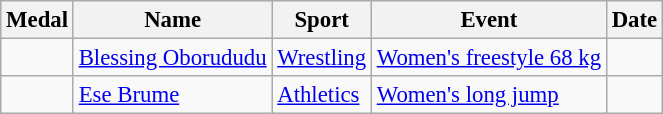<table class="wikitable sortable" style="font-size: 95%;">
<tr>
<th>Medal</th>
<th>Name</th>
<th>Sport</th>
<th>Event</th>
<th>Date</th>
</tr>
<tr>
<td></td>
<td><a href='#'>Blessing Oborududu</a></td>
<td><a href='#'>Wrestling</a></td>
<td><a href='#'>Women's freestyle 68 kg</a></td>
<td></td>
</tr>
<tr>
<td></td>
<td><a href='#'>Ese Brume</a></td>
<td><a href='#'>Athletics</a></td>
<td><a href='#'>Women's long jump</a></td>
<td></td>
</tr>
</table>
